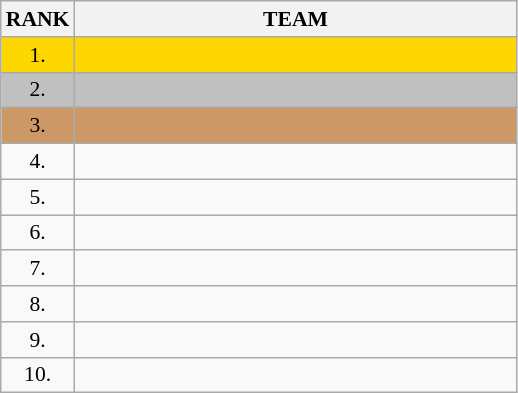<table class="wikitable" style="border-collapse: collapse; font-size: 90%;">
<tr>
<th>RANK</th>
<th align="center" style="width: 20em">TEAM</th>
</tr>
<tr bgcolor=gold>
<td align="center">1.</td>
<td></td>
</tr>
<tr bgcolor=silver>
<td align="center">2.</td>
<td></td>
</tr>
<tr bgcolor=#cc9966>
<td align="center">3.</td>
<td></td>
</tr>
<tr>
<td align="center">4.</td>
<td></td>
</tr>
<tr>
<td align="center">5.</td>
<td></td>
</tr>
<tr>
<td align="center">6.</td>
<td></td>
</tr>
<tr>
<td align="center">7.</td>
<td></td>
</tr>
<tr>
<td align="center">8.</td>
<td></td>
</tr>
<tr>
<td align="center">9.</td>
<td></td>
</tr>
<tr>
<td align="center">10.</td>
<td></td>
</tr>
</table>
